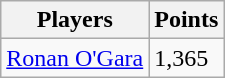<table class="wikitable sortable">
<tr>
<th>Players</th>
<th>Points</th>
</tr>
<tr>
<td><a href='#'>Ronan O'Gara</a></td>
<td>1,365</td>
</tr>
</table>
